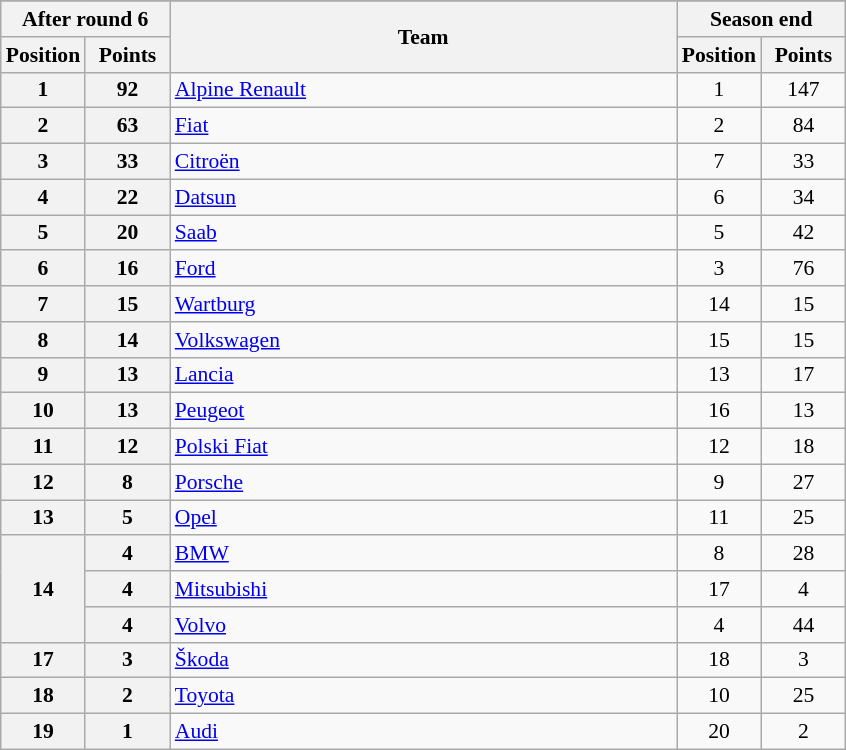<table class="wikitable" style="font-size:90%;">
<tr>
</tr>
<tr style="background:#efefef;">
<th width=20% colspan=2>After round 6</th>
<th width=60% rowspan=2>Team</th>
<th width=20% colspan=2>Season end</th>
</tr>
<tr style="background:#efefef;">
<th width=10%>Position</th>
<th width=10%>Points</th>
<th width=10%>Position</th>
<th width=10%>Points</th>
</tr>
<tr align=center>
<th>1</th>
<th>92</th>
<td align=left> <a href='#'>Alpine Renault</a></td>
<td>1</td>
<td>147</td>
</tr>
<tr align=center>
<th>2</th>
<th>63</th>
<td align=left> <a href='#'>Fiat</a></td>
<td>2</td>
<td>84</td>
</tr>
<tr align=center>
<th>3</th>
<th>33</th>
<td align=left> <a href='#'>Citroën</a></td>
<td>7</td>
<td>33</td>
</tr>
<tr align=center>
<th>4</th>
<th>22</th>
<td align=left> <a href='#'>Datsun</a></td>
<td>6</td>
<td>34</td>
</tr>
<tr align=center>
<th>5</th>
<th>20</th>
<td align=left> <a href='#'>Saab</a></td>
<td>5</td>
<td>42</td>
</tr>
<tr align=center>
<th>6</th>
<th>16</th>
<td align=left> <a href='#'>Ford</a></td>
<td>3</td>
<td>76</td>
</tr>
<tr align=center>
<th>7</th>
<th>15</th>
<td align=left> <a href='#'>Wartburg</a></td>
<td>14</td>
<td>15</td>
</tr>
<tr align=center>
<th>8</th>
<th>14</th>
<td align=left> <a href='#'>Volkswagen</a></td>
<td>15</td>
<td>15</td>
</tr>
<tr align=center>
<th>9</th>
<th>13</th>
<td align=left> <a href='#'>Lancia</a></td>
<td>13</td>
<td>17</td>
</tr>
<tr align=center>
<th>10</th>
<th>13</th>
<td align=left> <a href='#'>Peugeot</a></td>
<td>16</td>
<td>13</td>
</tr>
<tr align=center>
<th>11</th>
<th>12</th>
<td align=left> <a href='#'>Polski Fiat</a></td>
<td>12</td>
<td>18</td>
</tr>
<tr align=center>
<th>12</th>
<th>8</th>
<td align=left> <a href='#'>Porsche</a></td>
<td>9</td>
<td>27</td>
</tr>
<tr align=center>
<th>13</th>
<th>5</th>
<td align=left> <a href='#'>Opel</a></td>
<td>11</td>
<td>25</td>
</tr>
<tr align=center>
<th rowspan=3>14</th>
<th>4</th>
<td align=left> <a href='#'>BMW</a></td>
<td>8</td>
<td>28</td>
</tr>
<tr align=center>
<th>4</th>
<td align=left> <a href='#'>Mitsubishi</a></td>
<td>17</td>
<td>4</td>
</tr>
<tr align=center>
<th>4</th>
<td align=left> <a href='#'>Volvo</a></td>
<td>4</td>
<td>44</td>
</tr>
<tr align=center>
<th>17</th>
<th>3</th>
<td align=left> <a href='#'>Škoda</a></td>
<td>18</td>
<td>3</td>
</tr>
<tr align=center>
<th>18</th>
<th>2</th>
<td align=left> <a href='#'>Toyota</a></td>
<td>10</td>
<td>25</td>
</tr>
<tr align=center>
<th>19</th>
<th>1</th>
<td align=left> <a href='#'>Audi</a></td>
<td>20</td>
<td>2</td>
</tr>
</table>
